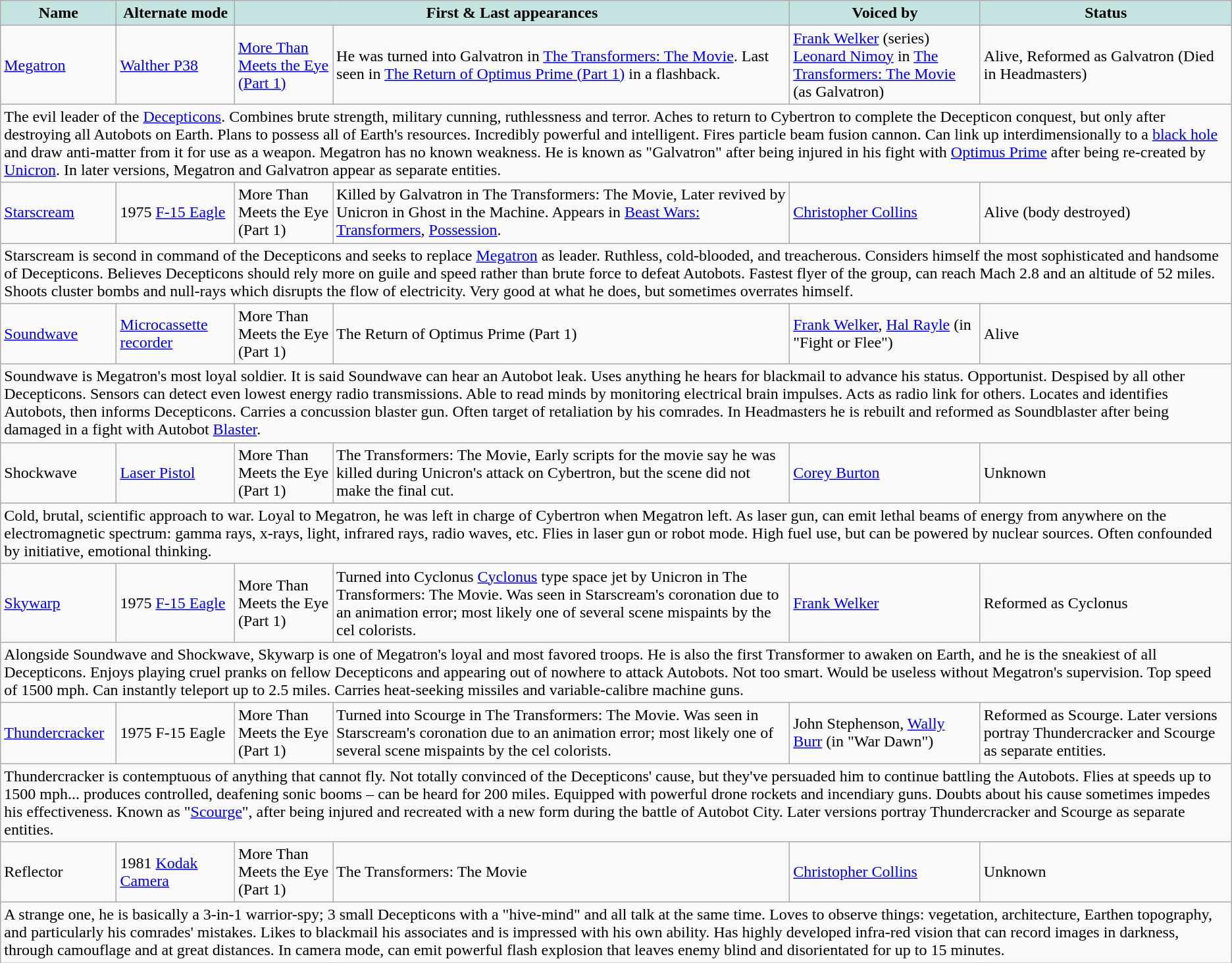<table class="wikitable">
<tr>
<th style="background-color: #C5E4E1">Name</th>
<th style="background-color: #C5E4E1">Alternate mode</th>
<th colspan="2" align="center" style="background-color: #C5E4E1">First & Last appearances</th>
<th style="background-color: #C5E4E1">Voiced by</th>
<th style="background-color: #C5E4E1">Status</th>
</tr>
<tr>
<td><a href='#'>Megatron</a></td>
<td><a href='#'>Walther P38</a></td>
<td><a href='#'>More Than Meets the Eye (Part 1)</a></td>
<td>He was turned into Galvatron in <a href='#'>The Transformers: The Movie</a>. Last seen in <a href='#'>The Return of Optimus Prime (Part 1)</a> in a flashback.</td>
<td><a href='#'>Frank Welker</a> (series)<br><a href='#'>Leonard Nimoy</a> in <a href='#'>The Transformers: The Movie</a> (as Galvatron)</td>
<td>Alive, Reformed as Galvatron (Died in Headmasters)</td>
</tr>
<tr>
<td colspan="6" valign="top">The evil leader of the <a href='#'>Decepticons</a>. Combines brute strength, military cunning, ruthlessness and terror. Aches to return to Cybertron to complete the Decepticon conquest, but only after destroying all Autobots on Earth. Plans to possess all of Earth's resources. Incredibly powerful and intelligent. Fires particle beam fusion cannon. Can link up interdimensionally to a <a href='#'>black hole</a> and draw anti-matter from it for use as a weapon. Megatron has no known weakness. He is known as "Galvatron" after being injured in his fight with <a href='#'>Optimus Prime</a> after being re-created by <a href='#'>Unicron</a>. In later versions, Megatron and Galvatron appear as separate entities.</td>
</tr>
<tr>
<td><a href='#'>Starscream</a></td>
<td>1975 <a href='#'>F-15 Eagle</a></td>
<td>More Than Meets the Eye (Part 1)</td>
<td>Killed by Galvatron in The Transformers: The Movie, Later revived by Unicron in Ghost in the Machine. Appears in <a href='#'>Beast Wars: Transformers</a>, <a href='#'>Possession</a>.</td>
<td><a href='#'>Christopher Collins</a></td>
<td>Alive (body destroyed)</td>
</tr>
<tr>
<td colspan="6" valign="top">Starscream is second in command of the Decepticons and seeks to replace <a href='#'>Megatron</a> as leader. Ruthless, cold-blooded, and treacherous. Considers himself the most sophisticated and handsome of Decepticons. Believes Decepticons should rely more on guile and speed rather than brute force to defeat Autobots. Fastest flyer of the group, can reach Mach 2.8 and an altitude of 52 miles. Shoots cluster bombs and null-rays which disrupts the flow of electricity. Very good at what he does, but sometimes overrates himself.</td>
</tr>
<tr>
<td><a href='#'>Soundwave</a></td>
<td><a href='#'>Microcassette</a> <a href='#'>recorder</a></td>
<td>More Than Meets the Eye (Part 1)</td>
<td>The Return of Optimus Prime (Part 1)</td>
<td><a href='#'>Frank Welker</a>, <a href='#'>Hal Rayle</a> (in "Fight or Flee")</td>
<td>Alive</td>
</tr>
<tr>
<td colspan="6" valign="top">Soundwave is Megatron's most loyal soldier. It is said Soundwave can hear an Autobot leak. Uses anything he hears for blackmail to advance his status. Opportunist. Despised by all other Decepticons. Sensors can detect even lowest energy radio transmissions. Able to read minds by monitoring electrical brain impulses. Acts as radio link for others. Locates and identifies Autobots, then informs Decepticons. Carries a concussion blaster gun. Often target of retaliation by his comrades. In Headmasters he is rebuilt and reformed as Soundblaster after being damaged in a fight with Autobot <a href='#'>Blaster</a>.</td>
</tr>
<tr>
<td>Shockwave</td>
<td><a href='#'>Laser Pistol</a></td>
<td>More Than Meets the Eye (Part 1)</td>
<td>The Transformers: The Movie, Early scripts for the movie say he was killed during Unicron's attack on Cybertron, but the scene did not make the final cut.</td>
<td><a href='#'>Corey Burton</a></td>
<td>Unknown</td>
</tr>
<tr>
<td colspan="6" valign="top">Cold, brutal, scientific approach to war. Loyal to Megatron, he was left in charge of Cybertron when Megatron left. As laser gun, can emit lethal beams of energy from anywhere on the electromagnetic spectrum: gamma rays, x-rays, light, infrared rays, radio waves, etc. Flies in laser gun or robot mode. High fuel use, but can be powered by nuclear sources. Often confounded by initiative, emotional thinking.</td>
</tr>
<tr>
<td><a href='#'>Skywarp</a></td>
<td>1975 <a href='#'>F-15 Eagle</a></td>
<td>More Than Meets the Eye (Part 1)</td>
<td>Turned into Cyclonus <a href='#'>Cyclonus</a> type space jet by Unicron in The Transformers: The Movie. Was seen in Starscream's coronation due to an animation error; most likely one of several scene mispaints by the cel colorists.</td>
<td><a href='#'>Frank Welker</a></td>
<td>Reformed as Cyclonus</td>
</tr>
<tr>
<td colspan="6" valign="top">Alongside Soundwave and Shockwave, Skywarp is one of Megatron's loyal and most favored troops. He is also the first Transformer to awaken on Earth, and he is the sneakiest of all Decepticons. Enjoys playing cruel pranks on fellow Decepticons and appearing out of nowhere to attack Autobots. Not too smart. Would be useless without Megatron's supervision. Top speed of 1500 mph. Can instantly teleport up to 2.5 miles. Carries heat-seeking missiles and variable-calibre machine guns.</td>
</tr>
<tr>
<td><a href='#'>Thundercracker</a></td>
<td>1975 F-15 Eagle</td>
<td>More Than Meets the Eye (Part 1)</td>
<td>Turned into Scourge in The Transformers: The Movie. Was seen in Starscream's coronation due to an animation error; most likely one of several scene mispaints by the cel colorists.</td>
<td>John Stephenson, <a href='#'>Wally Burr</a> (in "War Dawn")</td>
<td>Reformed as Scourge. Later versions portray Thundercracker and Scourge as separate entities.</td>
</tr>
<tr>
<td colspan="6" valign="top">Thundercracker is contemptuous of anything that cannot fly. Not totally convinced of the Decepticons' cause, but they've persuaded him to continue battling the Autobots. Flies at speeds up to 1500 mph... produces controlled, deafening sonic booms – can be heard for 200 miles. Equipped with powerful drone rockets and incendiary guns. Doubts about his cause sometimes impedes his effectiveness. Known as "<a href='#'>Scourge</a>", after being injured and recreated with a new form during the battle of Autobot City. Later versions portray Thundercracker and Scourge as separate entities.</td>
</tr>
<tr>
<td>Reflector</td>
<td>1981 <a href='#'>Kodak</a> <a href='#'>Camera</a></td>
<td>More Than Meets the Eye (Part 1)</td>
<td>The Transformers: The Movie</td>
<td><a href='#'>Christopher Collins</a></td>
<td>Unknown</td>
</tr>
<tr>
<td colspan="6" valign="top">A strange one, he is basically a 3-in-1 warrior-spy; 3 small Decepticons with a "hive-mind" and all talk at the same time. Loves to observe things: vegetation, architecture, Earthen topography, and particularly his comrades' mistakes. Likes to blackmail his associates and is impressed with his own ability. Has highly developed infra-red vision that can record images in darkness, through camouflage and at great distances. In camera mode, can emit powerful flash explosion that leaves enemy blind and disorientated for up to 15 minutes.</td>
</tr>
</table>
